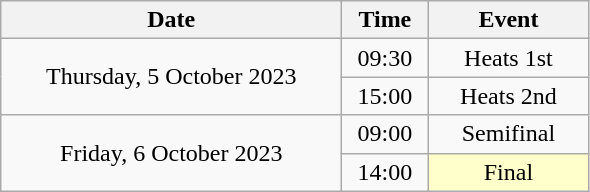<table class = "wikitable" style="text-align:center;">
<tr>
<th width=220>Date</th>
<th width=50>Time</th>
<th width=100>Event</th>
</tr>
<tr>
<td rowspan=2>Thursday, 5 October 2023</td>
<td>09:30</td>
<td>Heats 1st</td>
</tr>
<tr>
<td>15:00</td>
<td>Heats 2nd</td>
</tr>
<tr>
<td rowspan=2>Friday, 6 October 2023</td>
<td>09:00</td>
<td>Semifinal</td>
</tr>
<tr>
<td>14:00</td>
<td bgcolor=ffffcc>Final</td>
</tr>
</table>
